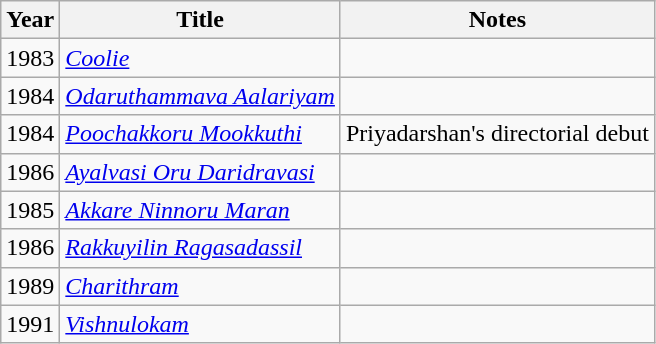<table class="wikitable sortable">
<tr>
<th>Year</th>
<th>Title</th>
<th>Notes</th>
</tr>
<tr>
<td>1983</td>
<td><em><a href='#'>Coolie</a></em></td>
<td></td>
</tr>
<tr>
<td>1984</td>
<td><em><a href='#'>Odaruthammava Aalariyam</a></em></td>
<td></td>
</tr>
<tr>
<td>1984</td>
<td><em><a href='#'>Poochakkoru Mookkuthi</a></em></td>
<td>Priyadarshan's directorial debut</td>
</tr>
<tr>
<td>1986</td>
<td><em><a href='#'>Ayalvasi Oru Daridravasi</a></em></td>
<td></td>
</tr>
<tr>
<td>1985</td>
<td><em><a href='#'>Akkare Ninnoru Maran</a></em></td>
<td></td>
</tr>
<tr>
<td>1986</td>
<td><em><a href='#'>Rakkuyilin Ragasadassil</a></em></td>
<td></td>
</tr>
<tr>
<td>1989</td>
<td><em><a href='#'>Charithram</a></em></td>
<td></td>
</tr>
<tr>
<td>1991</td>
<td><em><a href='#'>Vishnulokam</a></em></td>
<td></td>
</tr>
</table>
